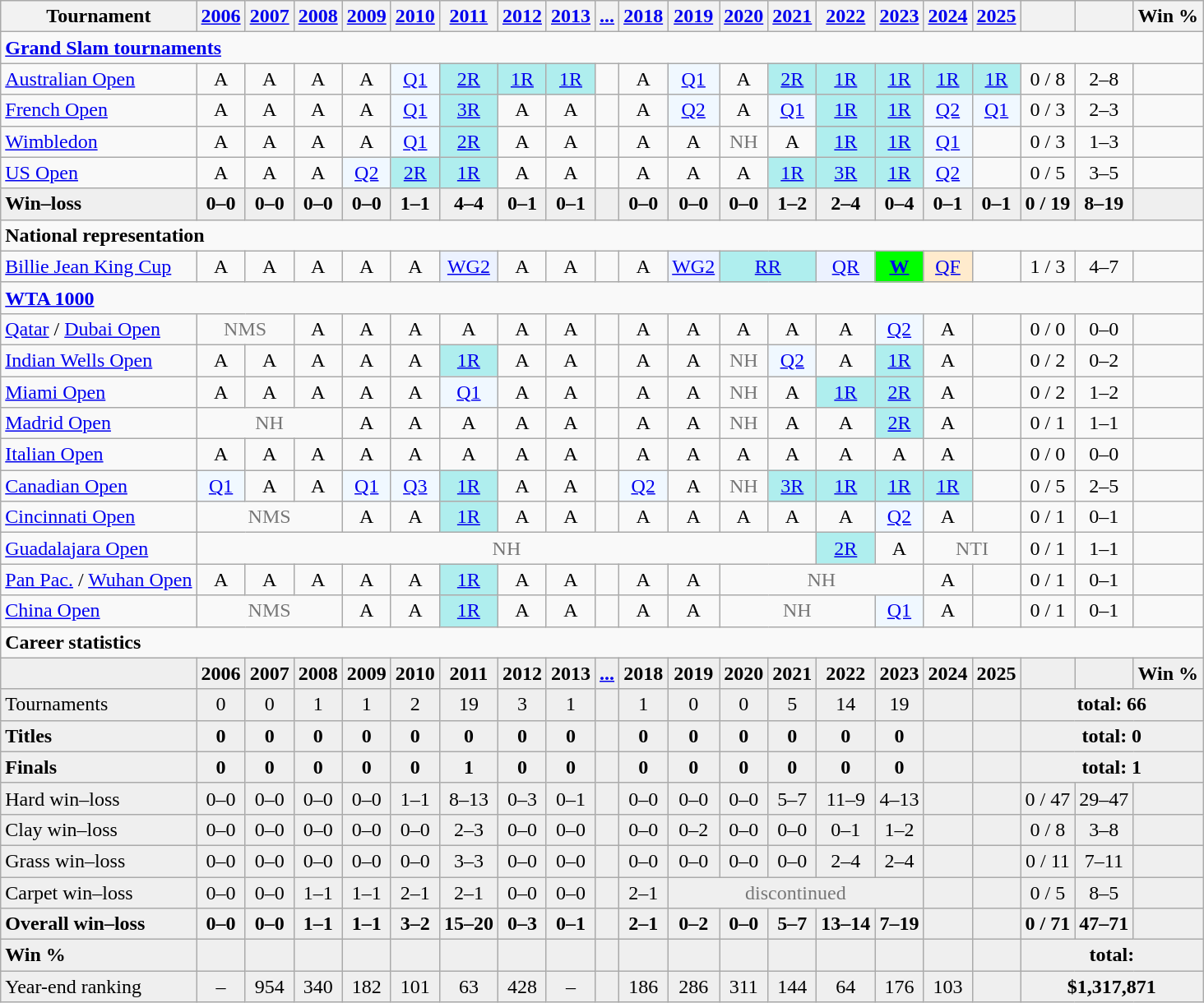<table class=wikitable style=text-align:center>
<tr>
<th>Tournament</th>
<th><a href='#'>2006</a></th>
<th><a href='#'>2007</a></th>
<th><a href='#'>2008</a></th>
<th><a href='#'>2009</a></th>
<th><a href='#'>2010</a></th>
<th><a href='#'>2011</a></th>
<th><a href='#'>2012</a></th>
<th><a href='#'>2013</a></th>
<th><a href='#'>...</a></th>
<th><a href='#'>2018</a></th>
<th><a href='#'>2019</a></th>
<th><a href='#'>2020</a></th>
<th><a href='#'>2021</a></th>
<th><a href='#'>2022</a></th>
<th><a href='#'>2023</a></th>
<th><a href='#'>2024</a></th>
<th><a href='#'>2025</a></th>
<th></th>
<th></th>
<th>Win %</th>
</tr>
<tr>
<td colspan="21" style="text-align:left"><strong><a href='#'>Grand Slam tournaments</a></strong></td>
</tr>
<tr>
<td style=text-align:left><a href='#'>Australian Open</a></td>
<td>A</td>
<td>A</td>
<td>A</td>
<td>A</td>
<td style=background:#f0f8ff><a href='#'>Q1</a></td>
<td style=background:#afeeee><a href='#'>2R</a></td>
<td style=background:#afeeee><a href='#'>1R</a></td>
<td style=background:#afeeee><a href='#'>1R</a></td>
<td></td>
<td>A</td>
<td style=background:#f0f8ff><a href='#'>Q1</a></td>
<td>A</td>
<td style=background:#afeeee><a href='#'>2R</a></td>
<td style=background:#afeeee><a href='#'>1R</a></td>
<td bgcolor=afeeee><a href='#'>1R</a></td>
<td bgcolor=afeeee><a href='#'>1R</a></td>
<td bgcolor=afeeee><a href='#'>1R</a></td>
<td>0 / 8</td>
<td>2–8</td>
<td></td>
</tr>
<tr>
<td style=text-align:left><a href='#'>French Open</a></td>
<td>A</td>
<td>A</td>
<td>A</td>
<td>A</td>
<td style=background:#f0f8ff><a href='#'>Q1</a></td>
<td style=background:#afeeee><a href='#'>3R</a></td>
<td>A</td>
<td>A</td>
<td></td>
<td>A</td>
<td style=background:#f0f8ff><a href='#'>Q2</a></td>
<td>A</td>
<td style=background:#f0f8ff><a href='#'>Q1</a></td>
<td style=background:#afeeee><a href='#'>1R</a></td>
<td bgcolor=afeeee><a href='#'>1R</a></td>
<td bgcolor=f0f8ff><a href='#'>Q2</a></td>
<td bgcolor=f0f8ff><a href='#'>Q1</a></td>
<td>0 / 3</td>
<td>2–3</td>
<td></td>
</tr>
<tr>
<td style=text-align:left><a href='#'>Wimbledon</a></td>
<td>A</td>
<td>A</td>
<td>A</td>
<td>A</td>
<td bgcolor=f0f8ff><a href='#'>Q1</a></td>
<td bgcolor=afeeee><a href='#'>2R</a></td>
<td>A</td>
<td>A</td>
<td></td>
<td>A</td>
<td>A</td>
<td style=color:#767676>NH</td>
<td>A</td>
<td bgcolor=afeeee><a href='#'>1R</a></td>
<td bgcolor=afeeee><a href='#'>1R</a></td>
<td bgcolor=f0f8ff><a href='#'>Q1</a></td>
<td></td>
<td>0 / 3</td>
<td>1–3</td>
<td></td>
</tr>
<tr>
<td style=text-align:left><a href='#'>US Open</a></td>
<td>A</td>
<td>A</td>
<td>A</td>
<td style=background:#f0f8ff><a href='#'>Q2</a></td>
<td style=background:#afeeee><a href='#'>2R</a></td>
<td style=background:#afeeee><a href='#'>1R</a></td>
<td>A</td>
<td>A</td>
<td></td>
<td>A</td>
<td>A</td>
<td>A</td>
<td style=background:#afeeee><a href='#'>1R</a></td>
<td style=background:#afeeee><a href='#'>3R</a></td>
<td style=background:#afeeee><a href='#'>1R</a></td>
<td style=background:#f0f8ff><a href='#'>Q2</a></td>
<td></td>
<td>0 / 5</td>
<td>3–5</td>
<td></td>
</tr>
<tr style=font-weight:bold;background:#efefef>
<td style=text-align:left>Win–loss</td>
<td>0–0</td>
<td>0–0</td>
<td>0–0</td>
<td>0–0</td>
<td>1–1</td>
<td>4–4</td>
<td>0–1</td>
<td>0–1</td>
<td></td>
<td>0–0</td>
<td>0–0</td>
<td>0–0</td>
<td>1–2</td>
<td>2–4</td>
<td>0–4</td>
<td>0–1</td>
<td>0–1</td>
<td>0 / 19</td>
<td>8–19</td>
<td></td>
</tr>
<tr>
<td colspan="21" style="text-align:left"><strong>National representation</strong></td>
</tr>
<tr>
<td style=text-align:left><a href='#'>Billie Jean King Cup</a></td>
<td>A</td>
<td>A</td>
<td>A</td>
<td>A</td>
<td>A</td>
<td style=background:#ecf2ff><a href='#'>WG2</a></td>
<td>A</td>
<td>A</td>
<td></td>
<td>A</td>
<td style=background:#ecf2ff><a href='#'>WG2</a></td>
<td colspan=2 style=background:#afeeee><a href='#'>RR</a></td>
<td style=background:#ecf2ff><a href='#'>QR</a></td>
<td style=background:lime><strong><a href='#'>W</a></strong></td>
<td style=background:#ffebcd><a href='#'>QF</a></td>
<td></td>
<td>1 / 3</td>
<td>4–7</td>
<td></td>
</tr>
<tr>
<td colspan="21" style="text-align:left"><strong><a href='#'>WTA 1000</a></strong></td>
</tr>
<tr>
<td style=text-align:left><a href='#'>Qatar</a> / <a href='#'>Dubai Open</a></td>
<td colspan=2 style=color:#767676>NMS</td>
<td>A</td>
<td>A</td>
<td>A</td>
<td>A</td>
<td>A</td>
<td>A</td>
<td></td>
<td>A</td>
<td>A</td>
<td>A</td>
<td>A</td>
<td>A</td>
<td bgcolor=f0f8ff><a href='#'>Q2</a></td>
<td>A</td>
<td></td>
<td>0 / 0</td>
<td>0–0</td>
<td></td>
</tr>
<tr>
<td style=text-align:left><a href='#'>Indian Wells Open</a></td>
<td>A</td>
<td>A</td>
<td>A</td>
<td>A</td>
<td>A</td>
<td style=background:#afeeee><a href='#'>1R</a></td>
<td>A</td>
<td>A</td>
<td></td>
<td>A</td>
<td>A</td>
<td style="color:#767676">NH</td>
<td style=background:#f0f8ff><a href='#'>Q2</a></td>
<td>A</td>
<td style=background:#afeeee><a href='#'>1R</a></td>
<td>A</td>
<td></td>
<td>0 / 2</td>
<td>0–2</td>
<td></td>
</tr>
<tr>
<td style=text-align:left><a href='#'>Miami Open</a></td>
<td>A</td>
<td>A</td>
<td>A</td>
<td>A</td>
<td>A</td>
<td style=background:#f0f8ff><a href='#'>Q1</a></td>
<td>A</td>
<td>A</td>
<td></td>
<td>A</td>
<td>A</td>
<td style="color:#767676">NH</td>
<td>A</td>
<td style=background:#afeeee><a href='#'>1R</a></td>
<td style=background:#afeeee><a href='#'>2R</a></td>
<td>A</td>
<td></td>
<td>0 / 2</td>
<td>1–2</td>
<td></td>
</tr>
<tr>
<td style=text-align:left><a href='#'>Madrid Open</a></td>
<td colspan=3 style=color:#767676>NH</td>
<td>A</td>
<td>A</td>
<td>A</td>
<td>A</td>
<td>A</td>
<td></td>
<td>A</td>
<td>A</td>
<td style="color:#767676">NH</td>
<td>A</td>
<td>A</td>
<td style=background:#afeeee><a href='#'>2R</a></td>
<td>A</td>
<td></td>
<td>0 / 1</td>
<td>1–1</td>
<td></td>
</tr>
<tr>
<td style=text-align:left><a href='#'>Italian Open</a></td>
<td>A</td>
<td>A</td>
<td>A</td>
<td>A</td>
<td>A</td>
<td>A</td>
<td>A</td>
<td>A</td>
<td></td>
<td>A</td>
<td>A</td>
<td>A</td>
<td>A</td>
<td>A</td>
<td>A</td>
<td>A</td>
<td></td>
<td>0 / 0</td>
<td>0–0</td>
<td></td>
</tr>
<tr>
<td style=text-align:left><a href='#'>Canadian Open</a></td>
<td style=background:#f0f8ff><a href='#'>Q1</a></td>
<td>A</td>
<td>A</td>
<td style=background:#f0f8ff><a href='#'>Q1</a></td>
<td style=background:#f0f8ff><a href='#'>Q3</a></td>
<td style=background:#afeeee><a href='#'>1R</a></td>
<td>A</td>
<td>A</td>
<td></td>
<td style=background:#f0f8ff><a href='#'>Q2</a></td>
<td>A</td>
<td style=color:#767676>NH</td>
<td style=background:#afeeee><a href='#'>3R</a></td>
<td style=background:#afeeee><a href='#'>1R</a></td>
<td style=background:#afeeee><a href='#'>1R</a></td>
<td style=background:#afeeee><a href='#'>1R</a></td>
<td></td>
<td>0 / 5</td>
<td>2–5</td>
<td></td>
</tr>
<tr>
<td style=text-align:left><a href='#'>Cincinnati Open</a></td>
<td colspan=3 style=color:#767676>NMS</td>
<td>A</td>
<td>A</td>
<td style=background:#afeeee><a href='#'>1R</a></td>
<td>A</td>
<td>A</td>
<td></td>
<td>A</td>
<td>A</td>
<td>A</td>
<td>A</td>
<td>A</td>
<td style=background:#f0f8ff><a href='#'>Q2</a></td>
<td>A</td>
<td></td>
<td>0 / 1</td>
<td>0–1</td>
<td></td>
</tr>
<tr>
<td style=text-align:left><a href='#'>Guadalajara Open</a></td>
<td colspan="13" style="color:#767676">NH</td>
<td style="background:#afeeee;"><a href='#'>2R</a></td>
<td>A</td>
<td colspan=2 style="color:#767676">NTI</td>
<td>0 / 1</td>
<td>1–1</td>
<td></td>
</tr>
<tr>
<td style=text-align:left><a href='#'>Pan Pac.</a> / <a href='#'>Wuhan Open</a></td>
<td>A</td>
<td>A</td>
<td>A</td>
<td>A</td>
<td>A</td>
<td style=background:#afeeee><a href='#'>1R</a></td>
<td>A</td>
<td>A</td>
<td></td>
<td>A</td>
<td>A</td>
<td colspan="4" style="color:#767676">NH</td>
<td>A</td>
<td></td>
<td>0 / 1</td>
<td>0–1</td>
<td></td>
</tr>
<tr>
<td style=text-align:left><a href='#'>China Open</a></td>
<td colspan=3 style=color:#767676>NMS</td>
<td>A</td>
<td>A</td>
<td style=background:#afeeee><a href='#'>1R</a></td>
<td>A</td>
<td>A</td>
<td></td>
<td>A</td>
<td>A</td>
<td colspan="3" style="color:#767676">NH</td>
<td style=background:#f0f8ff><a href='#'>Q1</a></td>
<td>A</td>
<td></td>
<td>0 / 1</td>
<td>0–1</td>
<td></td>
</tr>
<tr>
<td colspan="21" style="text-align:left"><strong>Career statistics</strong></td>
</tr>
<tr style=font-weight:bold;background:#efefef>
<td></td>
<td>2006</td>
<td>2007</td>
<td>2008</td>
<td>2009</td>
<td>2010</td>
<td>2011</td>
<td>2012</td>
<td>2013</td>
<td><a href='#'>...</a></td>
<td>2018</td>
<td>2019</td>
<td>2020</td>
<td>2021</td>
<td>2022</td>
<td>2023</td>
<td>2024</td>
<td>2025</td>
<td></td>
<td></td>
<td>Win %</td>
</tr>
<tr style=background:#efefef>
<td style=text-align:left>Tournaments</td>
<td>0</td>
<td>0</td>
<td>1</td>
<td>1</td>
<td>2</td>
<td>19</td>
<td>3</td>
<td>1</td>
<td></td>
<td>1</td>
<td>0</td>
<td>0</td>
<td>5</td>
<td>14</td>
<td>19</td>
<td></td>
<td></td>
<td colspan="3"><strong>total: 66</strong></td>
</tr>
<tr style=font-weight:bold;background:#efefef>
<td style=text-align:left>Titles</td>
<td>0</td>
<td>0</td>
<td>0</td>
<td>0</td>
<td>0</td>
<td>0</td>
<td>0</td>
<td>0</td>
<td></td>
<td>0</td>
<td>0</td>
<td>0</td>
<td>0</td>
<td>0</td>
<td>0</td>
<td></td>
<td></td>
<td colspan="3">total: 0</td>
</tr>
<tr style=font-weight:bold;background:#efefef>
<td style=text-align:left>Finals</td>
<td>0</td>
<td>0</td>
<td>0</td>
<td>0</td>
<td>0</td>
<td>1</td>
<td>0</td>
<td>0</td>
<td></td>
<td>0</td>
<td>0</td>
<td>0</td>
<td>0</td>
<td>0</td>
<td>0</td>
<td></td>
<td></td>
<td colspan="3">total: 1</td>
</tr>
<tr style=background:#efefef>
<td style=text-align:left>Hard win–loss</td>
<td>0–0</td>
<td>0–0</td>
<td>0–0</td>
<td>0–0</td>
<td>1–1</td>
<td>8–13</td>
<td>0–3</td>
<td>0–1</td>
<td></td>
<td>0–0</td>
<td>0–0</td>
<td>0–0</td>
<td>5–7</td>
<td>11–9</td>
<td>4–13</td>
<td></td>
<td></td>
<td>0 / 47</td>
<td>29–47</td>
<td></td>
</tr>
<tr style=background:#efefef>
<td style=text-align:left>Clay win–loss</td>
<td>0–0</td>
<td>0–0</td>
<td>0–0</td>
<td>0–0</td>
<td>0–0</td>
<td>2–3</td>
<td>0–0</td>
<td>0–0</td>
<td></td>
<td>0–0</td>
<td>0–2</td>
<td>0–0</td>
<td>0–0</td>
<td>0–1</td>
<td>1–2</td>
<td></td>
<td></td>
<td>0 / 8</td>
<td>3–8</td>
<td></td>
</tr>
<tr style=background:#efefef>
<td style=text-align:left>Grass win–loss</td>
<td>0–0</td>
<td>0–0</td>
<td>0–0</td>
<td>0–0</td>
<td>0–0</td>
<td>3–3</td>
<td>0–0</td>
<td>0–0</td>
<td></td>
<td>0–0</td>
<td>0–0</td>
<td>0–0</td>
<td>0–0</td>
<td>2–4</td>
<td>2–4</td>
<td></td>
<td></td>
<td>0 / 11</td>
<td>7–11</td>
<td></td>
</tr>
<tr style=background:#efefef>
<td style=text-align:left>Carpet win–loss</td>
<td>0–0</td>
<td>0–0</td>
<td>1–1</td>
<td>1–1</td>
<td>2–1</td>
<td>2–1</td>
<td>0–0</td>
<td>0–0</td>
<td></td>
<td>2–1</td>
<td colspan="5" style="color:#767676">discontinued</td>
<td></td>
<td></td>
<td>0 / 5</td>
<td>8–5</td>
<td></td>
</tr>
<tr style=font-weight:bold;background:#efefef>
<td style=text-align:left>Overall win–loss</td>
<td>0–0</td>
<td>0–0</td>
<td>1–1</td>
<td>1–1</td>
<td>3–2</td>
<td>15–20</td>
<td>0–3</td>
<td>0–1</td>
<td></td>
<td>2–1</td>
<td>0–2</td>
<td>0–0</td>
<td>5–7</td>
<td>13–14</td>
<td>7–19</td>
<td></td>
<td></td>
<td>0 / 71</td>
<td>47–71</td>
<td></td>
</tr>
<tr style=font-weight:bold;background:#efefef>
<td style=text-align:left>Win %</td>
<td></td>
<td></td>
<td></td>
<td></td>
<td></td>
<td></td>
<td></td>
<td></td>
<td></td>
<td></td>
<td></td>
<td></td>
<td></td>
<td></td>
<td></td>
<td></td>
<td></td>
<td colspan="3">total: </td>
</tr>
<tr style=background:#efefef>
<td style=text-align:left>Year-end ranking</td>
<td>–</td>
<td>954</td>
<td>340</td>
<td>182</td>
<td>101</td>
<td>63</td>
<td>428</td>
<td>–</td>
<td></td>
<td>186</td>
<td>286</td>
<td>311</td>
<td>144</td>
<td>64</td>
<td>176</td>
<td>103</td>
<td></td>
<td colspan="3"><strong>$1,317,871</strong></td>
</tr>
</table>
